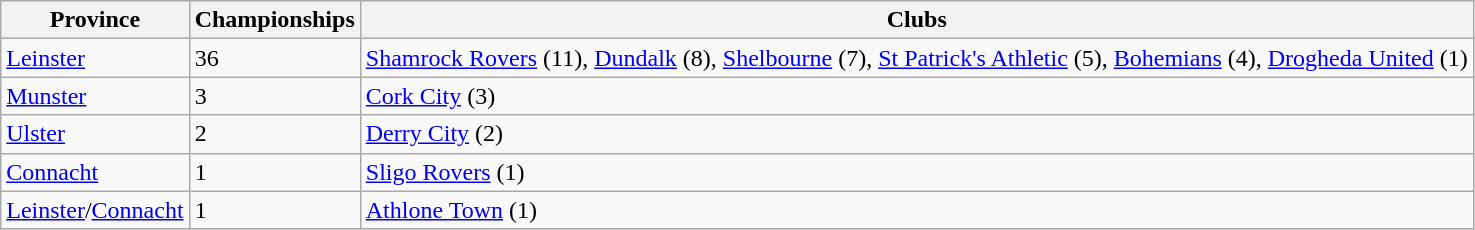<table class="wikitable collapsible">
<tr>
<th>Province</th>
<th>Championships</th>
<th>Clubs</th>
</tr>
<tr>
<td><a href='#'>Leinster</a></td>
<td>36</td>
<td><a href='#'>Shamrock Rovers</a> (11), <a href='#'>Dundalk</a> (8), <a href='#'>Shelbourne</a> (7), <a href='#'>St Patrick's Athletic</a> (5), <a href='#'>Bohemians</a> (4), <a href='#'>Drogheda United</a> (1)</td>
</tr>
<tr>
<td><a href='#'>Munster</a></td>
<td>3</td>
<td><a href='#'>Cork City</a> (3)</td>
</tr>
<tr>
<td><a href='#'>Ulster</a></td>
<td>2</td>
<td><a href='#'>Derry City</a> (2)</td>
</tr>
<tr>
<td><a href='#'>Connacht</a></td>
<td>1</td>
<td><a href='#'>Sligo Rovers</a> (1)</td>
</tr>
<tr>
<td><a href='#'>Leinster</a>/<a href='#'>Connacht</a></td>
<td>1</td>
<td><a href='#'>Athlone Town</a> (1)</td>
</tr>
</table>
